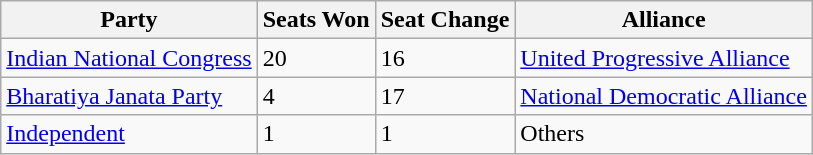<table class="wikitable">
<tr>
<th>Party</th>
<th>Seats Won</th>
<th>Seat Change</th>
<th>Alliance</th>
</tr>
<tr>
<td><a href='#'>Indian National Congress</a></td>
<td>20</td>
<td>16</td>
<td><a href='#'>United Progressive Alliance</a></td>
</tr>
<tr>
<td><a href='#'>Bharatiya Janata Party</a></td>
<td>4</td>
<td>17</td>
<td><a href='#'>National Democratic Alliance</a></td>
</tr>
<tr>
<td><a href='#'>Independent</a></td>
<td>1</td>
<td>1</td>
<td>Others</td>
</tr>
</table>
